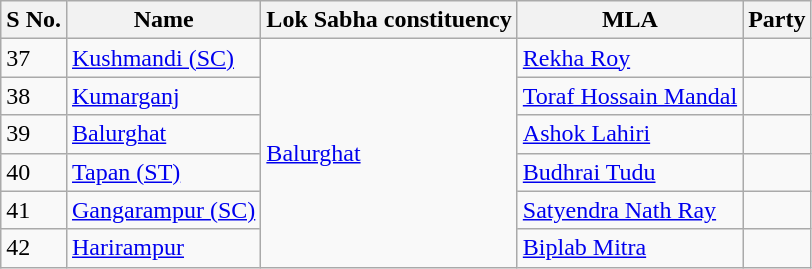<table class="wikitable">
<tr>
<th>S No.</th>
<th>Name</th>
<th>Lok Sabha constituency</th>
<th>MLA</th>
<th colspan="2">Party</th>
</tr>
<tr>
<td>37</td>
<td><a href='#'>Kushmandi (SC)</a></td>
<td rowspan="6"><a href='#'>Balurghat</a></td>
<td><a href='#'>Rekha Roy</a></td>
<td></td>
</tr>
<tr>
<td>38</td>
<td><a href='#'>Kumarganj</a></td>
<td><a href='#'>Toraf Hossain Mandal</a></td>
<td></td>
</tr>
<tr>
<td>39</td>
<td><a href='#'>Balurghat</a></td>
<td><a href='#'>Ashok Lahiri</a></td>
<td></td>
</tr>
<tr>
<td>40</td>
<td><a href='#'>Tapan (ST)</a></td>
<td><a href='#'>Budhrai Tudu</a></td>
<td></td>
</tr>
<tr>
<td>41</td>
<td><a href='#'>Gangarampur (SC)</a></td>
<td><a href='#'>Satyendra Nath Ray</a></td>
<td></td>
</tr>
<tr>
<td>42</td>
<td><a href='#'>Harirampur</a></td>
<td><a href='#'>Biplab Mitra</a></td>
<td></td>
</tr>
</table>
